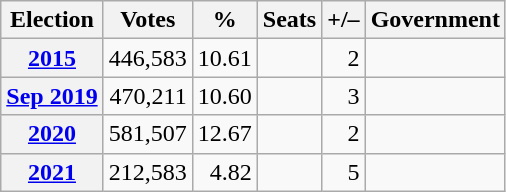<table class=wikitable style=text-align:right>
<tr>
<th>Election</th>
<th>Votes</th>
<th>%</th>
<th>Seats</th>
<th>+/–</th>
<th>Government</th>
</tr>
<tr>
<th><a href='#'>2015</a></th>
<td>446,583</td>
<td>10.61</td>
<td></td>
<td> 2</td>
<td></td>
</tr>
<tr>
<th><a href='#'>Sep 2019</a></th>
<td>470,211</td>
<td>10.60</td>
<td></td>
<td> 3</td>
<td></td>
</tr>
<tr>
<th><a href='#'>2020</a></th>
<td>581,507</td>
<td>12.67</td>
<td></td>
<td> 2</td>
<td></td>
</tr>
<tr>
<th><a href='#'>2021</a></th>
<td>212,583</td>
<td>4.82</td>
<td></td>
<td> 5</td>
<td></td>
</tr>
</table>
